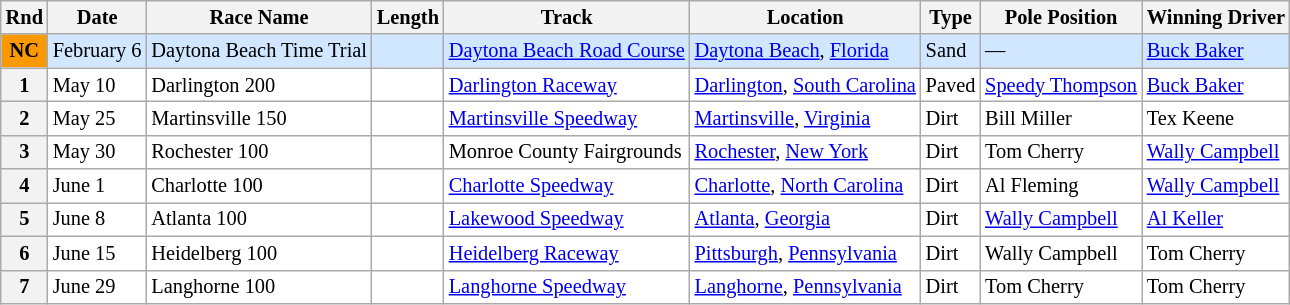<table class="wikitable" style="font-size:85%;">
<tr>
<th>Rnd</th>
<th>Date</th>
<th>Race Name</th>
<th>Length</th>
<th>Track</th>
<th>Location</th>
<th>Type</th>
<th>Pole Position</th>
<th>Winning Driver</th>
</tr>
<tr style="background:#D0E7FF;">
<th style="background:#fb9902; text-align:center;"><strong>NC</strong></th>
<td>February 6</td>
<td> Daytona Beach Time Trial</td>
<td></td>
<td><a href='#'>Daytona Beach Road Course</a></td>
<td><a href='#'>Daytona Beach</a>, <a href='#'>Florida</a></td>
<td>Sand</td>
<td>—</td>
<td> <a href='#'>Buck Baker</a></td>
</tr>
<tr style="background:#FFFFFF;">
<th>1</th>
<td>May 10</td>
<td> Darlington 200</td>
<td></td>
<td><a href='#'>Darlington Raceway</a></td>
<td><a href='#'>Darlington</a>, <a href='#'>South Carolina</a></td>
<td>Paved</td>
<td> <a href='#'>Speedy Thompson</a></td>
<td> <a href='#'>Buck Baker</a></td>
</tr>
<tr style="background:#FFFFFF;">
<th>2</th>
<td>May 25</td>
<td> Martinsville 150</td>
<td></td>
<td><a href='#'>Martinsville Speedway</a></td>
<td><a href='#'>Martinsville</a>, <a href='#'>Virginia</a></td>
<td>Dirt</td>
<td> Bill Miller</td>
<td> Tex Keene</td>
</tr>
<tr style="background:#FFFFFF;">
<th>3</th>
<td>May 30</td>
<td> Rochester 100</td>
<td></td>
<td>Monroe County Fairgrounds</td>
<td><a href='#'>Rochester</a>, <a href='#'>New York</a></td>
<td>Dirt</td>
<td> Tom Cherry</td>
<td> <a href='#'>Wally Campbell</a></td>
</tr>
<tr style="background:#FFFFFF;">
<th>4</th>
<td>June 1</td>
<td> Charlotte 100</td>
<td></td>
<td><a href='#'>Charlotte Speedway</a></td>
<td><a href='#'>Charlotte</a>, <a href='#'>North Carolina</a></td>
<td>Dirt</td>
<td> Al Fleming</td>
<td> <a href='#'>Wally Campbell</a></td>
</tr>
<tr style="background:#FFFFFF;">
<th>5</th>
<td>June 8</td>
<td> Atlanta 100</td>
<td></td>
<td><a href='#'>Lakewood Speedway</a></td>
<td><a href='#'>Atlanta</a>, <a href='#'>Georgia</a></td>
<td>Dirt</td>
<td> <a href='#'>Wally Campbell</a></td>
<td> <a href='#'>Al Keller</a></td>
</tr>
<tr style="background:#FFFFFF;">
<th>6</th>
<td>June 15</td>
<td> Heidelberg 100</td>
<td></td>
<td><a href='#'>Heidelberg Raceway</a></td>
<td><a href='#'>Pittsburgh</a>, <a href='#'>Pennsylvania</a></td>
<td>Dirt</td>
<td> Wally Campbell</td>
<td> Tom Cherry</td>
</tr>
<tr style="background:#FFFFFF;">
<th>7</th>
<td>June 29</td>
<td> Langhorne 100</td>
<td></td>
<td><a href='#'>Langhorne Speedway</a></td>
<td><a href='#'>Langhorne</a>, <a href='#'>Pennsylvania</a></td>
<td>Dirt</td>
<td> Tom Cherry</td>
<td> Tom Cherry</td>
</tr>
</table>
